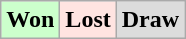<table class="wikitable">
<tr>
<td bgcolor="#ccffcc"><strong>Won</strong></td>
<td bgcolor="FFE4E1"><strong>Lost</strong></td>
<td bgcolor="DCDCDC"><strong>Draw</strong></td>
</tr>
</table>
